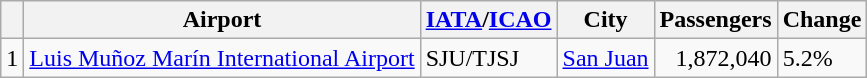<table class="wikitable sortable">
<tr>
<th></th>
<th>Airport</th>
<th><a href='#'>IATA</a>/<a href='#'>ICAO</a></th>
<th>City</th>
<th>Passengers</th>
<th>Change</th>
</tr>
<tr>
<td>1</td>
<td><a href='#'>Luis Muñoz Marín International Airport</a></td>
<td>SJU/TJSJ</td>
<td><a href='#'>San Juan</a></td>
<td align="right">1,872,040</td>
<td> 5.2%</td>
</tr>
</table>
